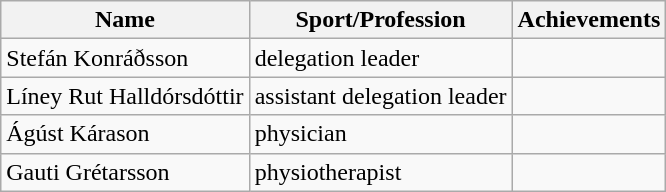<table class="wikitable">
<tr>
<th>Name</th>
<th>Sport/Profession</th>
<th>Achievements</th>
</tr>
<tr>
<td>Stefán Konráðsson</td>
<td>delegation leader</td>
<td> </td>
</tr>
<tr>
<td>Líney Rut Halldórsdóttir</td>
<td>assistant delegation leader</td>
<td> </td>
</tr>
<tr>
<td>Ágúst Kárason</td>
<td>physician</td>
<td> </td>
</tr>
<tr>
<td>Gauti Grétarsson</td>
<td>physiotherapist</td>
<td> </td>
</tr>
</table>
